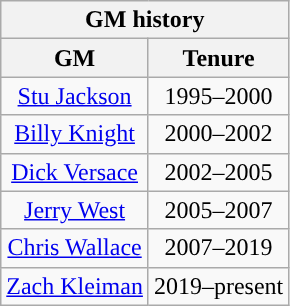<table class="wikitable" style="text-align:center">
<tr>
<th colspan="2">GM history</th>
</tr>
<tr>
<th>GM</th>
<th>Tenure</th>
</tr>
<tr>
<td><a href='#'>Stu Jackson</a></td>
<td>1995–2000</td>
</tr>
<tr>
<td><a href='#'>Billy Knight</a></td>
<td>2000–2002</td>
</tr>
<tr>
<td><a href='#'>Dick Versace</a></td>
<td>2002–2005</td>
</tr>
<tr>
<td><a href='#'>Jerry West</a></td>
<td>2005–2007</td>
</tr>
<tr>
<td><a href='#'>Chris Wallace</a></td>
<td>2007–2019</td>
</tr>
<tr>
<td><a href='#'>Zach Kleiman</a></td>
<td>2019–present</td>
</tr>
</table>
